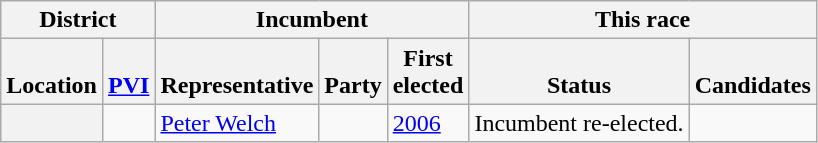<table class="wikitable">
<tr valign=bottom>
<th colspan=2>District</th>
<th colspan=3>Incumbent</th>
<th colspan=2>This race</th>
</tr>
<tr valign=bottom>
<th>Location</th>
<th><a href='#'>PVI</a></th>
<th>Representative</th>
<th>Party</th>
<th>First<br>elected</th>
<th>Status</th>
<th>Candidates</th>
</tr>
<tr>
<th></th>
<td></td>
<td><a href='#'>Peter Welch</a></td>
<td></td>
<td><a href='#'>2006</a></td>
<td>Incumbent re-elected.</td>
<td nowrap></td>
</tr>
</table>
